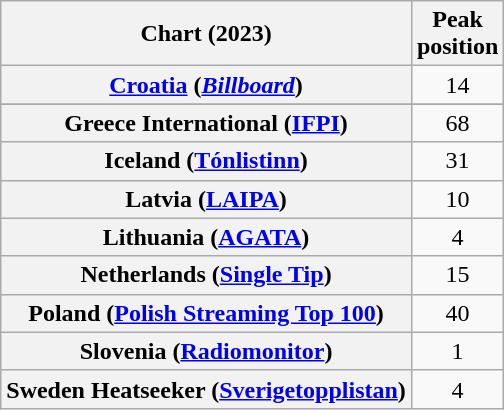<table class="wikitable sortable plainrowheaders" style="text-align:center">
<tr>
<th scope="col">Chart (2023)</th>
<th scope="col">Peak<br>position</th>
</tr>
<tr>
<th scope="row"><a href='#'>Croatia</a> (<em><a href='#'>Billboard</a></em>)</th>
<td>14</td>
</tr>
<tr>
</tr>
<tr>
<th scope="row">Greece International (<a href='#'>IFPI</a>)</th>
<td>68</td>
</tr>
<tr>
<th scope="row">Iceland (<a href='#'>Tónlistinn</a>)</th>
<td>31</td>
</tr>
<tr>
<th scope="row">Latvia (<a href='#'>LAIPA</a>)</th>
<td>10</td>
</tr>
<tr>
<th scope="row">Lithuania (<a href='#'>AGATA</a>)</th>
<td>4</td>
</tr>
<tr>
<th scope="row">Netherlands (<a href='#'>Single Tip</a>)</th>
<td>15</td>
</tr>
<tr>
<th scope="row">Poland (<a href='#'>Polish Streaming Top 100</a>)</th>
<td>40</td>
</tr>
<tr>
<th scope="row">Slovenia (<a href='#'>Radiomonitor</a>)</th>
<td>1</td>
</tr>
<tr>
<th scope="row">Sweden Heatseeker (<a href='#'>Sverigetopplistan</a>)</th>
<td>4</td>
</tr>
</table>
